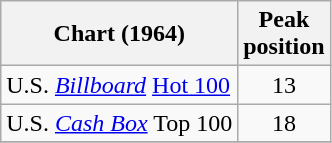<table class="wikitable">
<tr>
<th>Chart (1964)</th>
<th>Peak<br>position</th>
</tr>
<tr>
<td>U.S. <em><a href='#'>Billboard</a></em> <a href='#'>Hot 100</a></td>
<td style="text-align:center;">13</td>
</tr>
<tr>
<td>U.S. <a href='#'><em>Cash Box</em></a> Top 100</td>
<td align="center">18</td>
</tr>
<tr>
</tr>
</table>
